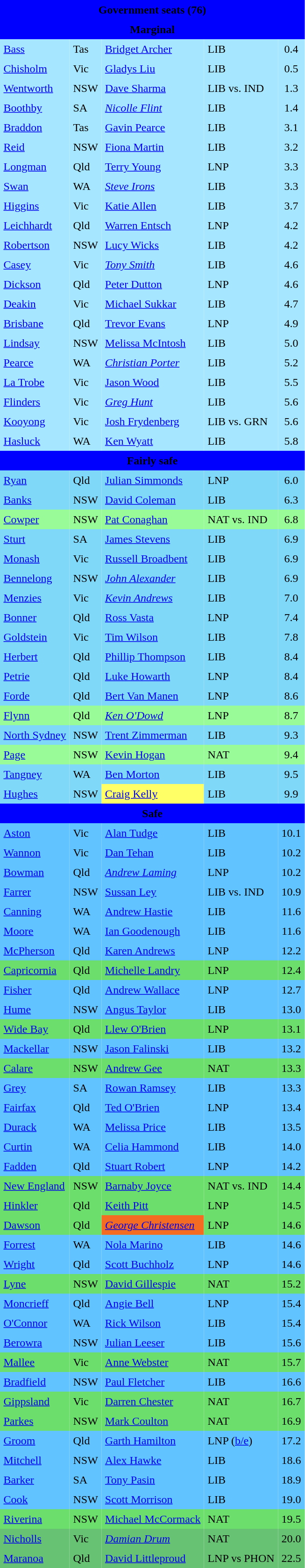<table class="toccolours" cellpadding="5" cellspacing="0" style="float:left; margin-right:.5em; margin-top:.4em; font-size:90 ppt;">
<tr>
<td colspan="5" style="text-align:center; background:blue;"><span><strong>Government seats (76)</strong></span></td>
</tr>
<tr>
<td colspan="5" style="text-align:center; background:blue;"><span><strong>Marginal</strong></span></td>
</tr>
<tr>
<td style="text-align:left; background:#a6e7ff;"><a href='#'>Bass</a></td>
<td style="text-align:left; background:#a6e7ff;">Tas</td>
<td style="text-align:left; background:#a6e7ff;"><a href='#'>Bridget Archer</a></td>
<td style="text-align:left; background:#a6e7ff;">LIB</td>
<td style="text-align:center; background:#a6e7ff;">0.4</td>
</tr>
<tr>
<td style="text-align:left; background:#a6e7ff;"><a href='#'>Chisholm</a></td>
<td style="text-align:left; background:#a6e7ff;">Vic</td>
<td style="text-align:left; background:#a6e7ff;"><a href='#'>Gladys Liu</a></td>
<td style="text-align:left; background:#a6e7ff;">LIB</td>
<td style="text-align:center; background:#a6e7ff;">0.5</td>
</tr>
<tr>
<td style="text-align:left; background:#a6e7ff;"><a href='#'>Wentworth</a></td>
<td style="text-align:left; background:#a6e7ff;">NSW</td>
<td style="text-align:left; background:#a6e7ff;"><a href='#'>Dave Sharma</a></td>
<td style="text-align:left; background:#a6e7ff;">LIB vs. IND</td>
<td style="text-align:center; background:#a6e7ff;">1.3</td>
</tr>
<tr>
<td style="text-align:left; background:#a6e7ff;"><a href='#'>Boothby</a></td>
<td style="text-align:left; background:#a6e7ff;">SA</td>
<td style="text-align:left; background:#a6e7ff;"><em><a href='#'>Nicolle Flint</a></em></td>
<td style="text-align:left; background:#a6e7ff;">LIB</td>
<td style="text-align:center; background:#a6e7ff;">1.4</td>
</tr>
<tr>
<td style="text-align:left; background:#a6e7ff;"><a href='#'>Braddon</a></td>
<td style="text-align:left; background:#a6e7ff;">Tas</td>
<td style="text-align:left; background:#a6e7ff;"><a href='#'>Gavin Pearce</a></td>
<td style="text-align:left; background:#a6e7ff;">LIB</td>
<td style="text-align:center; background:#a6e7ff;">3.1</td>
</tr>
<tr>
<td style="text-align:left; background:#a6e7ff;"><a href='#'>Reid</a></td>
<td style="text-align:left; background:#a6e7ff;">NSW</td>
<td style="text-align:left; background:#a6e7ff;"><a href='#'>Fiona Martin</a></td>
<td style="text-align:left; background:#a6e7ff;">LIB</td>
<td style="text-align:center; background:#a6e7ff;">3.2</td>
</tr>
<tr>
<td style="text-align:left; background:#a6e7ff;"><a href='#'>Longman</a></td>
<td style="text-align:left; background:#a6e7ff;">Qld</td>
<td style="text-align:left; background:#a6e7ff;"><a href='#'>Terry Young</a></td>
<td style="text-align:left; background:#a6e7ff;">LNP</td>
<td style="text-align:center; background:#a6e7ff;">3.3</td>
</tr>
<tr>
<td style="text-align:left; background:#a6e7ff;"><a href='#'>Swan</a></td>
<td style="text-align:left; background:#a6e7ff;">WA</td>
<td style="text-align:left; background:#a6e7ff;"><em><a href='#'>Steve Irons</a></em></td>
<td style="text-align:left; background:#a6e7ff;">LIB</td>
<td style="text-align:center; background:#a6e7ff;">3.3</td>
</tr>
<tr>
<td style="text-align:left; background:#a6e7ff;"><a href='#'>Higgins</a></td>
<td style="text-align:left; background:#a6e7ff;">Vic</td>
<td style="text-align:left; background:#a6e7ff;"><a href='#'>Katie Allen</a></td>
<td style="text-align:left; background:#a6e7ff;">LIB</td>
<td style="text-align:center; background:#a6e7ff;">3.7</td>
</tr>
<tr>
<td style="text-align:left; background:#a6e7ff;"><a href='#'>Leichhardt</a></td>
<td style="text-align:left; background:#a6e7ff;">Qld</td>
<td style="text-align:left; background:#a6e7ff;"><a href='#'>Warren Entsch</a></td>
<td style="text-align:left; background:#a6e7ff;">LNP</td>
<td style="text-align:center; background:#a6e7ff;">4.2</td>
</tr>
<tr>
<td style="text-align:left; background:#a6e7ff;"><a href='#'>Robertson</a></td>
<td style="text-align:left; background:#a6e7ff;">NSW</td>
<td style="text-align:left; background:#a6e7ff;"><a href='#'>Lucy Wicks</a></td>
<td style="text-align:left; background:#a6e7ff;">LIB</td>
<td style="text-align:center; background:#a6e7ff;">4.2</td>
</tr>
<tr>
<td style="text-align:left; background:#a6e7ff;"><a href='#'>Casey</a></td>
<td style="text-align:left; background:#a6e7ff;">Vic</td>
<td style="text-align:left; background:#a6e7ff;"><em><a href='#'>Tony Smith</a></em></td>
<td style="text-align:left; background:#a6e7ff;">LIB</td>
<td style="text-align:center; background:#a6e7ff;">4.6</td>
</tr>
<tr>
<td style="text-align:left; background:#a6e7ff;"><a href='#'>Dickson</a></td>
<td style="text-align:left; background:#a6e7ff;">Qld</td>
<td style="text-align:left; background:#a6e7ff;"><a href='#'>Peter Dutton</a></td>
<td style="text-align:left; background:#a6e7ff;">LNP</td>
<td style="text-align:center; background:#a6e7ff;">4.6</td>
</tr>
<tr>
<td style="text-align:left; background:#a6e7ff;"><a href='#'>Deakin</a></td>
<td style="text-align:left; background:#a6e7ff;">Vic</td>
<td style="text-align:left; background:#a6e7ff;"><a href='#'>Michael Sukkar</a></td>
<td style="text-align:left; background:#a6e7ff;">LIB</td>
<td style="text-align:center; background:#a6e7ff;">4.7</td>
</tr>
<tr>
<td style="text-align:left; background:#a6e7ff;"><a href='#'>Brisbane</a></td>
<td style="text-align:left; background:#a6e7ff;">Qld</td>
<td style="text-align:left; background:#a6e7ff;"><a href='#'>Trevor Evans</a></td>
<td style="text-align:left; background:#a6e7ff;">LNP</td>
<td style="text-align:center; background:#a6e7ff;">4.9</td>
</tr>
<tr>
<td style="text-align:left; background:#a6e7ff;"><a href='#'>Lindsay</a></td>
<td style="text-align:left; background:#a6e7ff;">NSW</td>
<td style="text-align:left; background:#a6e7ff;"><a href='#'>Melissa McIntosh</a></td>
<td style="text-align:left; background:#a6e7ff;">LIB</td>
<td style="text-align:center; background:#a6e7ff;">5.0</td>
</tr>
<tr>
<td style="text-align:left; background:#a6e7ff;"><a href='#'>Pearce</a></td>
<td style="text-align:left; background:#a6e7ff;">WA</td>
<td style="text-align:left; background:#a6e7ff;"><em><a href='#'>Christian Porter</a></em></td>
<td style="text-align:left; background:#a6e7ff;">LIB</td>
<td style="text-align:center; background:#a6e7ff;">5.2</td>
</tr>
<tr>
<td style="text-align:left; background:#a6e7ff;"><a href='#'>La Trobe</a></td>
<td style="text-align:left; background:#a6e7ff;">Vic</td>
<td style="text-align:left; background:#a6e7ff;"><a href='#'>Jason Wood</a></td>
<td style="text-align:left; background:#a6e7ff;">LIB</td>
<td style="text-align:center; background:#a6e7ff;">5.5</td>
</tr>
<tr>
<td style="text-align:left; background:#a6e7ff;"><a href='#'>Flinders</a></td>
<td style="text-align:left; background:#a6e7ff;">Vic</td>
<td style="text-align:left; background:#a6e7ff;"><em><a href='#'>Greg Hunt</a></em></td>
<td style="text-align:left; background:#a6e7ff;">LIB</td>
<td style="text-align:center; background:#a6e7ff;">5.6</td>
</tr>
<tr>
<td style="text-align:left; background:#a6e7ff;"><a href='#'>Kooyong</a></td>
<td style="text-align:left; background:#a6e7ff;">Vic</td>
<td style="text-align:left; background:#a6e7ff;"><a href='#'>Josh Frydenberg</a></td>
<td style="text-align:left; background:#a6e7ff;">LIB vs. GRN</td>
<td style="text-align:center; background:#a6e7ff;">5.6</td>
</tr>
<tr>
<td style="text-align:left; background:#a6e7ff;"><a href='#'>Hasluck</a></td>
<td style="text-align:left; background:#a6e7ff;">WA</td>
<td style="text-align:left; background:#a6e7ff;"><a href='#'>Ken Wyatt</a></td>
<td style="text-align:left; background:#a6e7ff;">LIB</td>
<td style="text-align:center; background:#a6e7ff;">5.8</td>
</tr>
<tr>
<td colspan="5" style="text-align:center; background:blue;"><span><strong>Fairly safe</strong></span></td>
</tr>
<tr>
<td style="text-align:left; background:#80d8f9;"><a href='#'>Ryan</a></td>
<td style="text-align:left; background:#80d8f9;">Qld</td>
<td style="text-align:left; background:#80d8f9;"><a href='#'>Julian Simmonds</a></td>
<td style="text-align:left; background:#80d8f9;">LNP</td>
<td style="text-align:center; background:#80d8f9;">6.0</td>
</tr>
<tr>
<td style="text-align:left; background:#80d8f9;"><a href='#'>Banks</a></td>
<td style="text-align:left; background:#80d8f9;">NSW</td>
<td style="text-align:left; background:#80d8f9;"><a href='#'>David Coleman</a></td>
<td style="text-align:left; background:#80d8f9;">LIB</td>
<td style="text-align:center; background:#80d8f9;">6.3</td>
</tr>
<tr>
<td style="text-align:left; background:#98FB98;"><a href='#'>Cowper</a></td>
<td . style="text-align:left; background:#98FB98;">NSW</td>
<td style="text-align:left; background:#98FB98;"><a href='#'>Pat Conaghan</a></td>
<td style="text-align:left; background:#98FB98;">NAT vs. IND</td>
<td style="text-align:center; background:#98FB98;">6.8</td>
</tr>
<tr>
<td style="text-align:left; background:#80d8f9;"><a href='#'>Sturt</a></td>
<td style="text-align:left; background:#80d8f9;">SA</td>
<td style="text-align:left; background:#80d8f9;"><a href='#'>James Stevens</a></td>
<td style="text-align:left; background:#80d8f9;">LIB</td>
<td style="text-align:center; background:#80d8f9;">6.9</td>
</tr>
<tr>
<td style="text-align:left; background:#80d8f9;"><a href='#'>Monash</a></td>
<td style="text-align:left; background:#80d8f9;">Vic</td>
<td style="text-align:left; background:#80d8f9;"><a href='#'>Russell Broadbent</a></td>
<td style="text-align:left; background:#80d8f9;">LIB</td>
<td style="text-align:center; background:#80d8f9;">6.9</td>
</tr>
<tr>
<td style="text-align:left; background:#80d8f9;"><a href='#'>Bennelong</a></td>
<td style="text-align:left; background:#80d8f9;">NSW</td>
<td style="text-align:left; background:#80d8f9;"><em><a href='#'>John Alexander</a></em></td>
<td style="text-align:left; background:#80d8f9;">LIB</td>
<td style="text-align:center; background:#80d8f9;">6.9</td>
</tr>
<tr>
<td style="text-align:left; background:#80d8f9;"><a href='#'>Menzies</a></td>
<td style="text-align:left; background:#80d8f9;">Vic</td>
<td style="text-align:left; background:#80d8f9;"><em><a href='#'>Kevin Andrews</a></em></td>
<td style="text-align:left; background:#80d8f9;">LIB</td>
<td style="text-align:center; background:#80d8f9;">7.0</td>
</tr>
<tr>
<td style="text-align:left; background:#80d8f9;"><a href='#'>Bonner</a></td>
<td style="text-align:left; background:#80d8f9;">Qld</td>
<td style="text-align:left; background:#80d8f9;"><a href='#'>Ross Vasta</a></td>
<td style="text-align:left; background:#80d8f9;">LNP</td>
<td style="text-align:center; background:#80d8f9;">7.4</td>
</tr>
<tr>
<td style="text-align:left; background:#80d8f9;"><a href='#'>Goldstein</a></td>
<td style="text-align:left; background:#80d8f9;">Vic</td>
<td style="text-align:left; background:#80d8f9;"><a href='#'>Tim Wilson</a></td>
<td style="text-align:left; background:#80d8f9;">LIB</td>
<td style="text-align:center; background:#80d8f9;">7.8</td>
</tr>
<tr>
<td style="text-align:left; background:#80d8f9;"><a href='#'>Herbert</a></td>
<td style="text-align:left; background:#80d8f9;">Qld</td>
<td style="text-align:left; background:#80d8f9;"><a href='#'>Phillip Thompson</a></td>
<td style="text-align:left; background:#80d8f9;">LIB</td>
<td style="text-align:center; background:#80d8f9;">8.4</td>
</tr>
<tr>
<td style="text-align:left; background:#80d8f9;"><a href='#'>Petrie</a></td>
<td style="text-align:left; background:#80d8f9;">Qld</td>
<td style="text-align:left; background:#80d8f9;"><a href='#'>Luke Howarth</a></td>
<td style="text-align:left; background:#80d8f9;">LNP</td>
<td style="text-align:center; background:#80d8f9;">8.4</td>
</tr>
<tr>
<td style="text-align:left; background:#80d8f9;"><a href='#'>Forde</a></td>
<td style="text-align:left; background:#80d8f9;">Qld</td>
<td style="text-align:left; background:#80d8f9;"><a href='#'>Bert Van Manen</a></td>
<td style="text-align:left; background:#80d8f9;">LNP</td>
<td style="text-align:center; background:#80d8f9;">8.6</td>
</tr>
<tr>
<td style="text-align:left; background:#98FB98;"><a href='#'>Flynn</a></td>
<td style="text-align:left; background:#98FB98;">Qld</td>
<td style="text-align:left; background:#98FB98;"><em><a href='#'>Ken O'Dowd</a></em></td>
<td style="text-align:left; background:#98FB98;">LNP</td>
<td style="text-align:center; background:#98FB98;">8.7</td>
</tr>
<tr>
<td style="text-align:left; background:#80d8f9;"><a href='#'>North Sydney</a></td>
<td style="text-align:left; background:#80d8f9;">NSW</td>
<td style="text-align:left; background:#80d8f9;"><a href='#'>Trent Zimmerman</a></td>
<td style="text-align:left; background:#80d8f9;">LIB</td>
<td style="text-align:center; background:#80d8f9;">9.3</td>
</tr>
<tr>
<td style="text-align:left; background:#98FB98;"><a href='#'>Page</a></td>
<td style="text-align:left; background:#98FB98;">NSW</td>
<td style="text-align:left; background:#98FB98;"><a href='#'>Kevin Hogan</a></td>
<td style="text-align:left; background:#98FB98;">NAT</td>
<td style="text-align:center; background:#98FB98;">9.4</td>
</tr>
<tr>
<td style="text-align:left; background:#80d8f9;"><a href='#'>Tangney</a></td>
<td style="text-align:left; background:#80d8f9;">WA</td>
<td style="text-align:left; background:#80d8f9;"><a href='#'>Ben Morton</a></td>
<td style="text-align:left; background:#80d8f9;">LIB</td>
<td style="text-align:center; background:#80d8f9;">9.5</td>
</tr>
<tr>
<td style="text-align:left; background:#80d8f9"><a href='#'>Hughes</a></td>
<td style="text-align:left; background:#80d8f9">NSW</td>
<td style="text-align:left; background:#FFFF66;"><a href='#'>Craig Kelly</a></td>
<td style="text-align:left; background:#80d8f9;">LIB</td>
<td style="text-align:center; background:#80d8f9;">9.9</td>
</tr>
<tr>
<td colspan="5" style="text-align:center; background:blue;"><span><strong>Safe</strong></span></td>
</tr>
<tr>
<td style="text-align:left; background:#61c3ff;"><a href='#'>Aston</a></td>
<td style="text-align:left; background:#61c3ff;">Vic</td>
<td style="text-align:left; background:#61c3ff;"><a href='#'>Alan Tudge</a></td>
<td style="text-align:left; background:#61c3ff;">LIB</td>
<td style="text-align:center; background:#61c3ff;">10.1</td>
</tr>
<tr>
<td style="text-align:left; background:#61c3ff;"><a href='#'>Wannon</a></td>
<td style="text-align:left; background:#61c3ff;">Vic</td>
<td style="text-align:left; background:#61c3ff;"><a href='#'>Dan Tehan</a></td>
<td style="text-align:left; background:#61c3ff;">LIB</td>
<td style="text-align:center; background:#61c3ff;">10.2</td>
</tr>
<tr>
<td style="text-align:left; background:#61c3ff;"><a href='#'>Bowman</a></td>
<td style="text-align:left; background:#61c3ff;">Qld</td>
<td style="text-align:left; background:#61c3ff;"><em><a href='#'>Andrew Laming</a></em></td>
<td style="text-align:left; background:#61c3ff;">LNP</td>
<td style="text-align:center; background:#61c3ff;">10.2</td>
</tr>
<tr>
<td style="text-align:left; background:#61c3ff;"><a href='#'>Farrer</a></td>
<td style="text-align:left; background:#61c3ff;">NSW</td>
<td style="text-align:left; background:#61c3ff;"><a href='#'>Sussan Ley</a></td>
<td style="text-align:left; background:#61c3ff;">LIB vs. IND</td>
<td style="text-align:center; background:#61c3ff;">10.9</td>
</tr>
<tr>
<td style="text-align:left; background:#61c3ff;"><a href='#'>Canning</a></td>
<td style="text-align:left; background:#61c3ff;">WA</td>
<td style="text-align:left; background:#61c3ff;"><a href='#'>Andrew Hastie</a></td>
<td style="text-align:left; background:#61c3ff;">LIB</td>
<td style="text-align:center; background:#61c3ff;">11.6</td>
</tr>
<tr>
<td style="text-align:left; background:#61c3ff;"><a href='#'>Moore</a></td>
<td style="text-align:left; background:#61c3ff;">WA</td>
<td style="text-align:left; background:#61c3ff;"><a href='#'>Ian Goodenough</a></td>
<td style="text-align:left; background:#61c3ff;">LIB</td>
<td style="text-align:center; background:#61c3ff;">11.6</td>
</tr>
<tr>
<td style="text-align:left; background:#61c3ff;"><a href='#'>McPherson</a></td>
<td style="text-align:left; background:#61c3ff;">Qld</td>
<td style="text-align:left; background:#61c3ff;"><a href='#'>Karen Andrews</a></td>
<td style="text-align:left; background:#61c3ff;">LNP</td>
<td style="text-align:center; background:#61c3ff;">12.2</td>
</tr>
<tr>
<td style="text-align:left; background:#6cde6c;"><a href='#'>Capricornia</a></td>
<td style="text-align:left; background:#6cde6c;">Qld</td>
<td style="text-align:left; background:#6cde6c;"><a href='#'>Michelle Landry</a></td>
<td style="text-align:left; background:#6cde6c;">LNP</td>
<td style="text-align:center; background:#6cde6c;">12.4</td>
</tr>
<tr>
<td style="text-align:left; background:#61c3ff;"><a href='#'>Fisher</a></td>
<td style="text-align:left; background:#61c3ff;">Qld</td>
<td style="text-align:left; background:#61c3ff;"><a href='#'>Andrew Wallace</a></td>
<td style="text-align:left; background:#61c3ff;">LNP</td>
<td style="text-align:center; background:#61c3ff;">12.7</td>
</tr>
<tr>
<td style="text-align:left; background:#61c3ff;"><a href='#'>Hume</a></td>
<td style="text-align:left; background:#61c3ff;">NSW</td>
<td style="text-align:left; background:#61c3ff;"><a href='#'>Angus Taylor</a></td>
<td style="text-align:left; background:#61c3ff;">LIB</td>
<td style="text-align:center; background:#61c3ff;">13.0</td>
</tr>
<tr>
<td style="text-align:left; background:#6cde6c;"><a href='#'>Wide Bay</a></td>
<td style="text-align:left; background:#6cde6c;">Qld</td>
<td style="text-align:left; background:#6cde6c;"><a href='#'>Llew O'Brien</a></td>
<td style="text-align:left; background:#6cde6c;">LNP</td>
<td style="text-align:center; background:#6cde6c;">13.1</td>
</tr>
<tr>
<td style="text-align:left; background:#61c3ff;"><a href='#'>Mackellar</a></td>
<td style="text-align:left; background:#61c3ff;">NSW</td>
<td style="text-align:left; background:#61c3ff;"><a href='#'>Jason Falinski</a></td>
<td style="text-align:left; background:#61c3ff;">LIB</td>
<td style="text-align:center; background:#61c3ff;">13.2</td>
</tr>
<tr>
<td style="text-align:left; background:#6cde6c;"><a href='#'>Calare</a></td>
<td style="text-align:left; background:#6cde6c;">NSW</td>
<td style="text-align:left; background:#6cde6c;"><a href='#'>Andrew Gee</a></td>
<td style="text-align:left; background:#6cde6c;">NAT</td>
<td style="text-align:center; background:#6cde6c;">13.3</td>
</tr>
<tr>
<td style="text-align:left; background:#61c3ff;"><a href='#'>Grey</a></td>
<td style="text-align:left; background:#61c3ff;">SA</td>
<td style="text-align:left; background:#61c3ff;"><a href='#'>Rowan Ramsey</a></td>
<td style="text-align:left; background:#61c3ff;">LIB</td>
<td style="text-align:center; background:#61c3ff;">13.3</td>
</tr>
<tr>
<td style="text-align:left; background:#61c3ff;"><a href='#'>Fairfax</a></td>
<td style="text-align:left; background:#61c3ff;">Qld</td>
<td style="text-align:left; background:#61c3ff;"><a href='#'>Ted O'Brien</a></td>
<td style="text-align:left; background:#61c3ff;">LNP</td>
<td style="text-align:center; background:#61c3ff;">13.4</td>
</tr>
<tr>
<td style="text-align:left; background:#61c3ff;"><a href='#'>Durack</a></td>
<td style="text-align:left; background:#61c3ff;">WA</td>
<td style="text-align:left; background:#61c3ff;"><a href='#'>Melissa Price</a></td>
<td style="text-align:left; background:#61c3ff;">LIB</td>
<td style="text-align:center; background:#61c3ff;">13.5</td>
</tr>
<tr>
<td style="text-align:left; background:#61c3ff;"><a href='#'>Curtin</a></td>
<td style="text-align:left; background:#61c3ff;">WA</td>
<td style="text-align:left; background:#61c3ff;"><a href='#'>Celia Hammond</a></td>
<td style="text-align:left; background:#61c3ff;">LIB</td>
<td style="text-align:center; background:#61c3ff;">14.0</td>
</tr>
<tr>
<td style="text-align:left; background:#61c3ff;"><a href='#'>Fadden</a></td>
<td style="text-align:left; background:#61c3ff;">Qld</td>
<td style="text-align:left; background:#61c3ff;"><a href='#'>Stuart Robert</a></td>
<td style="text-align:left; background:#61c3ff;">LNP</td>
<td style="text-align:center; background:#61c3ff;">14.2</td>
</tr>
<tr>
<td style="text-align:left; background:#6cde6c;"><a href='#'>New England</a></td>
<td style="text-align:left; background:#6cde6c;">NSW</td>
<td style="text-align:left; background:#6cde6c;"><a href='#'>Barnaby Joyce</a></td>
<td style="text-align:left; background:#6cde6c;">NAT vs. IND</td>
<td style="text-align:center; background:#6cde6c;">14.4</td>
</tr>
<tr>
<td style="text-align:left; background:#6cde6c;"><a href='#'>Hinkler</a></td>
<td style="text-align:left; background:#6cde6c;">Qld</td>
<td style="text-align:left; background:#6cde6c;"><a href='#'>Keith Pitt</a></td>
<td style="text-align:left; background:#6cde6c;">LNP</td>
<td style="text-align:center; background:#6cde6c;">14.5</td>
</tr>
<tr>
<td style="text-align:left; background:#6cde6c"><a href='#'>Dawson</a></td>
<td style="text-align:left; background:#6cde6c">Qld</td>
<td style="text-align:left; background:#f36c21"><em><a href='#'>George Christensen</a></em></td>
<td style="text-align:left; background:#6cde6c;">LNP</td>
<td style="text-align:center; background:#6cde6c;">14.6</td>
</tr>
<tr>
<td style="text-align:left; background:#61c3ff;"><a href='#'>Forrest</a></td>
<td style="text-align:left; background:#61c3ff;">WA</td>
<td style="text-align:left; background:#61c3ff;"><a href='#'>Nola Marino</a></td>
<td style="text-align:left; background:#61c3ff;">LIB</td>
<td style="text-align:center; background:#61c3ff;">14.6</td>
</tr>
<tr>
<td style="text-align:left; background:#61c3ff;"><a href='#'>Wright</a></td>
<td style="text-align:left; background:#61c3ff;">Qld</td>
<td style="text-align:left; background:#61c3ff;"><a href='#'>Scott Buchholz</a></td>
<td style="text-align:left; background:#61c3ff;">LNP</td>
<td style="text-align:center; background:#61c3ff;">14.6</td>
</tr>
<tr>
<td style="text-align:left; background:#6cde6c;"><a href='#'>Lyne</a></td>
<td style="text-align:left; background:#6cde6c;">NSW</td>
<td style="text-align:left; background:#6cde6c;"><a href='#'>David Gillespie</a></td>
<td style="text-align:left; background:#6cde6c;">NAT</td>
<td style="text-align:center; background:#6cde6c;">15.2</td>
</tr>
<tr>
<td style="text-align:left; background:#61c3ff;"><a href='#'>Moncrieff</a></td>
<td style="text-align:left; background:#61c3ff;">Qld</td>
<td style="text-align:left; background:#61c3ff;"><a href='#'>Angie Bell</a></td>
<td style="text-align:left; background:#61c3ff;">LNP</td>
<td style="text-align:center; background:#61c3ff;">15.4</td>
</tr>
<tr>
<td style="text-align:left; background:#61c3ff;"><a href='#'>O'Connor</a></td>
<td style="text-align:left; background:#61c3ff;">WA</td>
<td style="text-align:left; background:#61c3ff;"><a href='#'>Rick Wilson</a></td>
<td style="text-align:left; background:#61c3ff;">LIB</td>
<td style="text-align:center; background:#61c3ff;">15.4</td>
</tr>
<tr>
<td style="text-align:left; background:#61c3ff;"><a href='#'>Berowra</a></td>
<td style="text-align:left; background:#61c3ff;">NSW</td>
<td style="text-align:left; background:#61c3ff;"><a href='#'>Julian Leeser</a></td>
<td style="text-align:left; background:#61c3ff;">LIB</td>
<td style="text-align:center; background:#61c3ff;">15.6</td>
</tr>
<tr>
<td style="text-align:left; background:#6cde6c;"><a href='#'>Mallee</a></td>
<td style="text-align:left; background:#6cde6c;">Vic</td>
<td style="text-align:left; background:#6cde6c;"><a href='#'>Anne Webster</a></td>
<td style="text-align:left; background:#6cde6c;">NAT</td>
<td style="text-align:center; background:#6cde6c;">15.7</td>
</tr>
<tr>
<td style="text-align:left; background:#61c3ff;"><a href='#'>Bradfield</a></td>
<td style="text-align:left; background:#61c3ff;">NSW</td>
<td style="text-align:left; background:#61c3ff;"><a href='#'>Paul Fletcher</a></td>
<td style="text-align:left; background:#61c3ff;">LIB</td>
<td style="text-align:center; background:#61c3ff;">16.6</td>
</tr>
<tr>
<td style="text-align:left; background:#6cde6c;"><a href='#'>Gippsland</a></td>
<td style="text-align:left; background:#6cde6c;">Vic</td>
<td style="text-align:left; background:#6cde6c;"><a href='#'>Darren Chester</a></td>
<td style="text-align:left; background:#6cde6c;">NAT</td>
<td style="text-align:center; background:#6cde6c;">16.7</td>
</tr>
<tr>
<td style="text-align:left; background:#6cde6c;"><a href='#'>Parkes</a></td>
<td style="text-align:left; background:#6cde6c;">NSW</td>
<td style="text-align:left; background:#6cde6c;"><a href='#'>Mark Coulton</a></td>
<td style="text-align:left; background:#6cde6c;">NAT</td>
<td style="text-align:center; background:#6cde6c;">16.9</td>
</tr>
<tr>
<td style="text-align:left; background:#61c3ff;"><a href='#'>Groom</a></td>
<td style="text-align:left; background:#61c3ff;">Qld</td>
<td style="text-align:left; background:#61c3ff;"><a href='#'>Garth Hamilton</a></td>
<td style="text-align:left; background:#61c3ff;">LNP (<a href='#'>b/e</a>)</td>
<td style="text-align:center; background:#61c3ff;">17.2</td>
</tr>
<tr>
<td style="text-align:left; background:#61c3ff;"><a href='#'>Mitchell</a></td>
<td style="text-align:left; background:#61c3ff;">NSW</td>
<td style="text-align:left; background:#61c3ff;"><a href='#'>Alex Hawke</a></td>
<td style="text-align:left; background:#61c3ff;">LIB</td>
<td style="text-align:center; background:#61c3ff;">18.6</td>
</tr>
<tr>
<td style="text-align:left; background:#61c3ff;"><a href='#'>Barker</a></td>
<td style="text-align:left; background:#61c3ff;">SA</td>
<td style="text-align:left; background:#61c3ff;"><a href='#'>Tony Pasin</a></td>
<td style="text-align:left; background:#61c3ff;">LIB</td>
<td style="text-align:center; background:#61c3ff;">18.9</td>
</tr>
<tr>
<td style="text-align:left; background:#61c3ff;"><a href='#'>Cook</a></td>
<td style="text-align:left; background:#61c3ff;">NSW</td>
<td style="text-align:left; background:#61c3ff;"><a href='#'>Scott Morrison</a></td>
<td style="text-align:left; background:#61c3ff;">LIB</td>
<td style="text-align:center; background:#61c3ff;">19.0</td>
</tr>
<tr>
<td style="text-align:left; background:#6cde6c;"><a href='#'>Riverina</a></td>
<td style="text-align:left; background:#6cde6c;">NSW</td>
<td style="text-align:left; background:#6cde6c;"><a href='#'>Michael McCormack</a></td>
<td style="text-align:left; background:#6cde6c;">NAT</td>
<td style="text-align:center; background:#6cde6c;">19.5</td>
</tr>
<tr>
<td style="text-align:left; background:#68c274;"><a href='#'>Nicholls</a></td>
<td style="text-align:left; background:#68c274;">Vic</td>
<td style="text-align:left; background:#68c274;"><em><a href='#'>Damian Drum</a></em></td>
<td style="text-align:left; background:#68c274;">NAT</td>
<td style="text-align:center; background:#68c274;">20.0</td>
</tr>
<tr>
<td style="text-align:left; background:#68c274;"><a href='#'>Maranoa</a></td>
<td style="text-align:left; background:#68c274;">Qld</td>
<td style="text-align:left; background:#68c274;"><a href='#'>David Littleproud</a></td>
<td style="text-align:left; background:#68c274;">LNP vs PHON</td>
<td style="text-align:center; background:#68c274;">22.5</td>
</tr>
<tr>
</tr>
</table>
